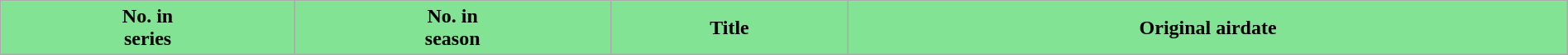<table class="wikitable plainrowheaders" style="width:100%; margin:auto; background:#FFFFFF;">
<tr>
<th style="background-color: #81e393; color:#000; text-align: center;">No. in<br>series</th>
<th style="background-color: #81e393; color:#000; text-align: center;">No. in<br>season</th>
<th style="background-color: #81e393; color:#000; text-align: center;">Title</th>
<th style="background-color: #81e393; color:#000; text-align: center;">Original airdate<br>
























</th>
</tr>
</table>
